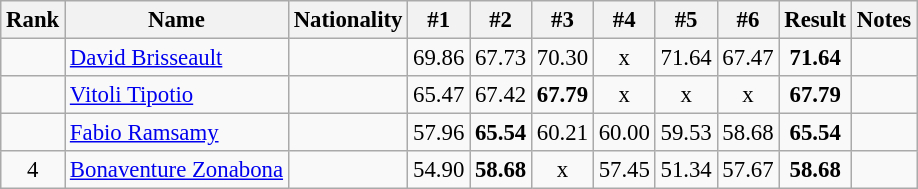<table class="wikitable sortable" style="text-align:center;font-size:95%">
<tr>
<th>Rank</th>
<th>Name</th>
<th>Nationality</th>
<th>#1</th>
<th>#2</th>
<th>#3</th>
<th>#4</th>
<th>#5</th>
<th>#6</th>
<th>Result</th>
<th>Notes</th>
</tr>
<tr>
<td></td>
<td align=left><a href='#'>David Brisseault</a></td>
<td align=left></td>
<td>69.86</td>
<td>67.73</td>
<td>70.30</td>
<td>x</td>
<td>71.64</td>
<td>67.47</td>
<td><strong>71.64</strong></td>
<td></td>
</tr>
<tr>
<td></td>
<td align=left><a href='#'>Vitoli Tipotio</a></td>
<td align=left></td>
<td>65.47</td>
<td>67.42</td>
<td><strong>67.79</strong></td>
<td>x</td>
<td>x</td>
<td>x</td>
<td><strong>67.79</strong></td>
<td></td>
</tr>
<tr>
<td></td>
<td align=left><a href='#'>Fabio Ramsamy</a></td>
<td align=left></td>
<td>57.96</td>
<td><strong>65.54</strong></td>
<td>60.21</td>
<td>60.00</td>
<td>59.53</td>
<td>58.68</td>
<td><strong>65.54</strong></td>
<td></td>
</tr>
<tr>
<td>4</td>
<td align=left><a href='#'>Bonaventure Zonabona</a></td>
<td align=left></td>
<td>54.90</td>
<td><strong>58.68</strong></td>
<td>x</td>
<td>57.45</td>
<td>51.34</td>
<td>57.67</td>
<td><strong>58.68</strong></td>
<td></td>
</tr>
</table>
